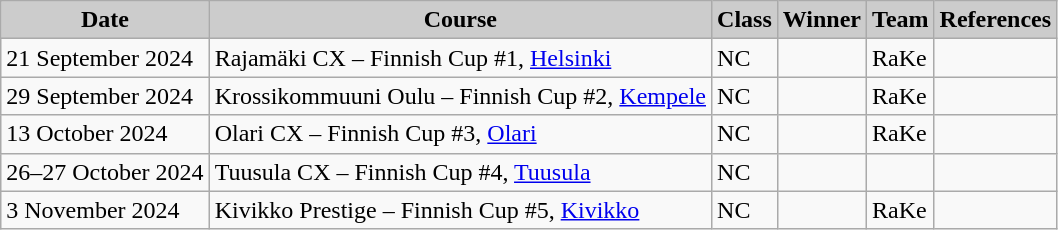<table class="wikitable sortable alternance ">
<tr>
<th scope="col" style="background-color:#CCCCCC;">Date</th>
<th scope="col" style="background-color:#CCCCCC;">Course</th>
<th scope="col" style="background-color:#CCCCCC;">Class</th>
<th scope="col" style="background-color:#CCCCCC;">Winner</th>
<th scope="col" style="background-color:#CCCCCC;">Team</th>
<th scope="col" style="background-color:#CCCCCC;">References</th>
</tr>
<tr>
<td>21 September 2024</td>
<td> Rajamäki CX – Finnish Cup #1, <a href='#'>Helsinki</a></td>
<td>NC</td>
<td></td>
<td>RaKe</td>
<td></td>
</tr>
<tr>
<td>29 September 2024</td>
<td> Krossikommuuni Oulu – Finnish Cup #2, <a href='#'>Kempele</a></td>
<td>NC</td>
<td></td>
<td>RaKe</td>
<td></td>
</tr>
<tr>
<td>13 October 2024</td>
<td> Olari CX – Finnish Cup #3, <a href='#'>Olari</a></td>
<td>NC</td>
<td></td>
<td>RaKe</td>
<td></td>
</tr>
<tr>
<td>26–27 October 2024</td>
<td> Tuusula CX – Finnish Cup #4, <a href='#'>Tuusula</a></td>
<td>NC</td>
<td></td>
<td></td>
<td></td>
</tr>
<tr>
<td>3 November 2024</td>
<td> Kivikko Prestige – Finnish Cup #5, <a href='#'>Kivikko</a></td>
<td>NC</td>
<td></td>
<td>RaKe</td>
<td></td>
</tr>
</table>
